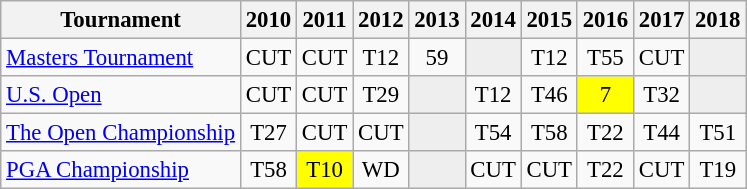<table class="wikitable" style="font-size:95%;text-align:center;">
<tr>
<th>Tournament</th>
<th>2010</th>
<th>2011</th>
<th>2012</th>
<th>2013</th>
<th>2014</th>
<th>2015</th>
<th>2016</th>
<th>2017</th>
<th>2018</th>
</tr>
<tr>
<td align=left><a href='#'>Masters Tournament</a></td>
<td>CUT</td>
<td>CUT</td>
<td>T12</td>
<td>59</td>
<td style="background:#eeeeee;"></td>
<td>T12</td>
<td>T55</td>
<td>CUT</td>
<td style="background:#eeeeee;"></td>
</tr>
<tr>
<td align=left><a href='#'>U.S. Open</a></td>
<td>CUT</td>
<td>CUT</td>
<td>T29</td>
<td style="background:#eeeeee;"></td>
<td>T12</td>
<td>T46</td>
<td style="background:yellow;">7</td>
<td>T32</td>
<td style="background:#eeeeee;"></td>
</tr>
<tr>
<td align=left><a href='#'>The Open Championship</a></td>
<td>T27</td>
<td>CUT</td>
<td>CUT</td>
<td style="background:#eeeeee;"></td>
<td>T54</td>
<td>T58</td>
<td>T22</td>
<td>T44</td>
<td>T51</td>
</tr>
<tr>
<td align=left><a href='#'>PGA Championship</a></td>
<td>T58</td>
<td style="background:yellow;">T10</td>
<td>WD</td>
<td style="background:#eeeeee;"></td>
<td>CUT</td>
<td>CUT</td>
<td>T22</td>
<td>CUT</td>
<td>T19</td>
</tr>
</table>
